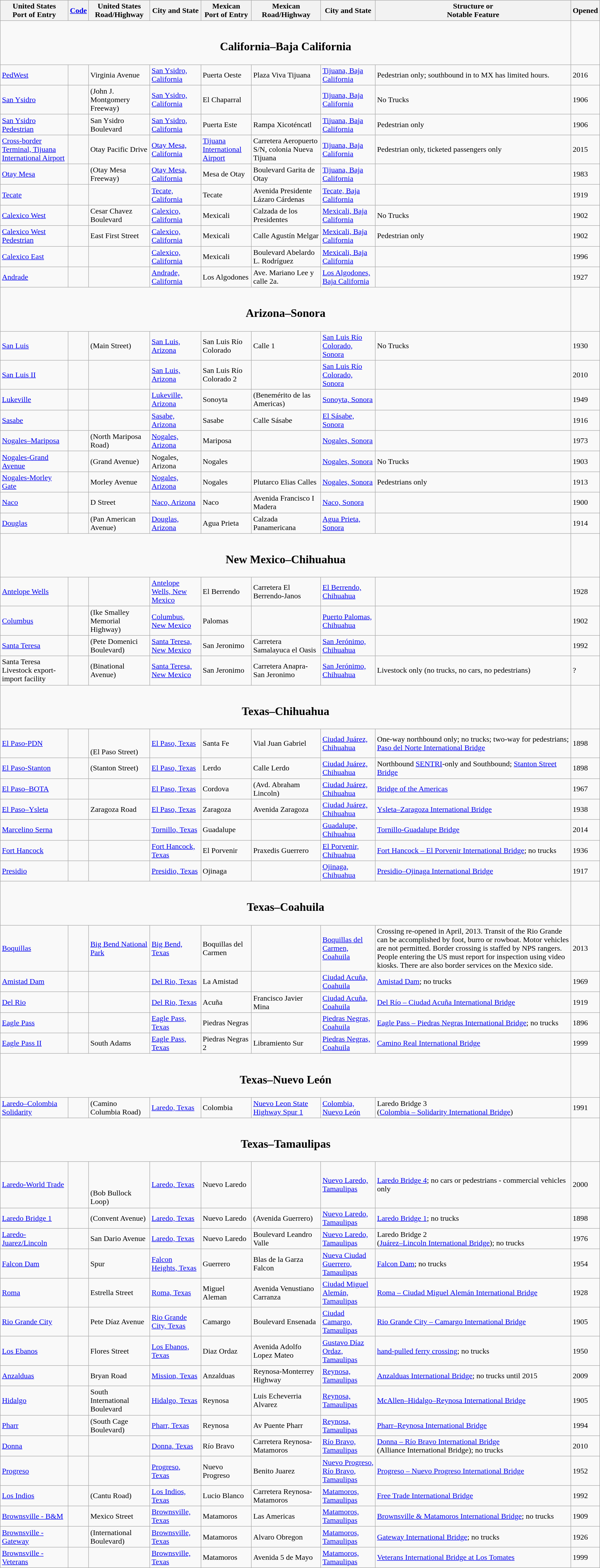<table class="wikitable" style="width:100%;">
<tr>
<th>United States<br>Port of Entry</th>
<th><a href='#'>Code</a></th>
<th>United States<br>Road/Highway</th>
<th>City and State</th>
<th>Mexican<br>Port of Entry</th>
<th>Mexican<br>Road/Highway</th>
<th>City and State</th>
<th>Structure or<br>Notable Feature</th>
<th>Opened</th>
</tr>
<tr>
<td colspan="8" style="text-align:center;"><br><h2>California–Baja California</h2></td>
</tr>
<tr>
<td><a href='#'>PedWest</a></td>
<td></td>
<td>Virginia Avenue</td>
<td><a href='#'>San Ysidro, California</a></td>
<td>Puerta Oeste</td>
<td>Plaza Viva Tijuana</td>
<td><a href='#'>Tijuana, Baja California</a></td>
<td>Pedestrian only; southbound in to MX has limited hours.</td>
<td>2016</td>
</tr>
<tr>
<td><a href='#'>San Ysidro</a></td>
<td></td>
<td> (John J. Montgomery Freeway)</td>
<td><a href='#'>San Ysidro, California</a></td>
<td>El Chaparral</td>
<td></td>
<td><a href='#'>Tijuana, Baja California</a></td>
<td>No Trucks</td>
<td>1906</td>
</tr>
<tr>
<td><a href='#'>San Ysidro Pedestrian</a></td>
<td></td>
<td>San Ysidro Boulevard</td>
<td><a href='#'>San Ysidro, California</a></td>
<td>Puerta Este</td>
<td>Rampa Xicoténcatl</td>
<td><a href='#'>Tijuana, Baja California</a></td>
<td>Pedestrian only</td>
<td>1906</td>
</tr>
<tr>
<td><a href='#'>Cross-border Terminal, Tijuana International Airport</a></td>
<td></td>
<td>Otay Pacific Drive</td>
<td><a href='#'>Otay Mesa, California</a></td>
<td><a href='#'>Tijuana International Airport</a></td>
<td>Carretera Aeropuerto S/N, colonia Nueva Tijuana</td>
<td><a href='#'>Tijuana, Baja California</a></td>
<td>Pedestrian only, ticketed passengers only</td>
<td>2015</td>
</tr>
<tr>
<td><a href='#'>Otay Mesa</a></td>
<td></td>
<td> (Otay Mesa Freeway)</td>
<td><a href='#'>Otay Mesa, California</a></td>
<td>Mesa de Otay</td>
<td>Boulevard Garita de Otay</td>
<td><a href='#'>Tijuana, Baja California</a></td>
<td></td>
<td>1983</td>
</tr>
<tr>
<td><a href='#'>Tecate</a></td>
<td></td>
<td></td>
<td><a href='#'>Tecate, California</a></td>
<td>Tecate</td>
<td>Avenida Presidente Lázaro Cárdenas</td>
<td><a href='#'>Tecate, Baja California</a></td>
<td></td>
<td>1919</td>
</tr>
<tr>
<td><a href='#'>Calexico West</a></td>
<td></td>
<td>Cesar Chavez Boulevard</td>
<td><a href='#'>Calexico, California</a></td>
<td>Mexicali</td>
<td>Calzada de los Presidentes</td>
<td><a href='#'>Mexicali, Baja California</a></td>
<td>No Trucks</td>
<td>1902</td>
</tr>
<tr>
<td><a href='#'>Calexico West Pedestrian</a></td>
<td></td>
<td>East First Street</td>
<td><a href='#'>Calexico, California</a></td>
<td>Mexicali</td>
<td>Calle Agustín Melgar</td>
<td><a href='#'>Mexicali, Baja California</a></td>
<td>Pedestrian only</td>
<td>1902</td>
</tr>
<tr>
<td><a href='#'>Calexico East</a></td>
<td></td>
<td></td>
<td><a href='#'>Calexico, California</a></td>
<td>Mexicali</td>
<td>Boulevard Abelardo L. Rodríguez</td>
<td><a href='#'>Mexicali, Baja California</a></td>
<td></td>
<td>1996</td>
</tr>
<tr>
<td><a href='#'>Andrade</a></td>
<td></td>
<td></td>
<td><a href='#'>Andrade, California</a></td>
<td>Los Algodones</td>
<td>Ave. Mariano Lee y calle 2a.</td>
<td><a href='#'>Los Algodones, Baja California</a></td>
<td></td>
<td>1927</td>
</tr>
<tr>
<td colspan="8" style="text-align:center;"><br><h2>Arizona–Sonora</h2></td>
</tr>
<tr>
<td><a href='#'>San Luis</a></td>
<td></td>
<td> (Main Street)</td>
<td><a href='#'>San Luis, Arizona</a></td>
<td>San Luis Río Colorado</td>
<td>Calle 1</td>
<td><a href='#'>San Luis Río Colorado, Sonora</a></td>
<td>No Trucks</td>
<td>1930</td>
</tr>
<tr>
<td><a href='#'>San Luis II</a></td>
<td></td>
<td></td>
<td><a href='#'>San Luis, Arizona</a></td>
<td>San Luis Río Colorado 2</td>
<td></td>
<td><a href='#'>San Luis Río Colorado, Sonora</a></td>
<td></td>
<td>2010</td>
</tr>
<tr>
<td><a href='#'>Lukeville</a></td>
<td></td>
<td></td>
<td><a href='#'>Lukeville, Arizona</a></td>
<td>Sonoyta</td>
<td> (Benemérito de las Americas)</td>
<td><a href='#'>Sonoyta, Sonora</a></td>
<td></td>
<td>1949</td>
</tr>
<tr>
<td><a href='#'>Sasabe</a></td>
<td></td>
<td></td>
<td><a href='#'>Sasabe, Arizona</a></td>
<td>Sasabe</td>
<td>Calle Sásabe</td>
<td><a href='#'>El Sásabe, Sonora</a></td>
<td></td>
<td>1916</td>
</tr>
<tr>
<td><a href='#'>Nogales–Mariposa</a></td>
<td></td>
<td> (North Mariposa Road)</td>
<td><a href='#'>Nogales, Arizona</a></td>
<td>Mariposa</td>
<td></td>
<td><a href='#'>Nogales, Sonora</a></td>
<td></td>
<td>1973</td>
</tr>
<tr>
<td><a href='#'>Nogales-Grand Avenue</a></td>
<td></td>
<td> (Grand Avenue)</td>
<td>Nogales, Arizona</td>
<td>Nogales</td>
<td></td>
<td><a href='#'>Nogales, Sonora</a></td>
<td>No Trucks</td>
<td>1903</td>
</tr>
<tr>
<td><a href='#'>Nogales-Morley Gate</a></td>
<td></td>
<td>Morley Avenue</td>
<td><a href='#'>Nogales, Arizona</a></td>
<td>Nogales</td>
<td>Plutarco Elias Calles</td>
<td><a href='#'>Nogales, Sonora</a></td>
<td>Pedestrians only</td>
<td>1913</td>
</tr>
<tr>
<td><a href='#'>Naco</a></td>
<td></td>
<td>D Street</td>
<td><a href='#'>Naco, Arizona</a></td>
<td>Naco</td>
<td>Avenida Francisco I Madera</td>
<td><a href='#'>Naco, Sonora</a></td>
<td></td>
<td>1900</td>
</tr>
<tr>
<td><a href='#'>Douglas</a></td>
<td></td>
<td> (Pan American Avenue)</td>
<td><a href='#'>Douglas, Arizona</a></td>
<td>Agua Prieta</td>
<td>Calzada Panamericana</td>
<td><a href='#'>Agua Prieta, Sonora</a></td>
<td></td>
<td>1914</td>
</tr>
<tr>
<td colspan="8" style="text-align:center;"><br><h2>New Mexico–Chihuahua</h2></td>
</tr>
<tr>
<td><a href='#'>Antelope Wells</a></td>
<td></td>
<td></td>
<td><a href='#'>Antelope Wells, New Mexico</a></td>
<td>El Berrendo</td>
<td>Carretera El Berrendo-Janos</td>
<td><a href='#'>El Berrendo, Chihuahua</a></td>
<td></td>
<td>1928</td>
</tr>
<tr>
<td><a href='#'>Columbus</a></td>
<td></td>
<td> (Ike Smalley Memorial Highway)</td>
<td><a href='#'>Columbus, New Mexico</a></td>
<td>Palomas</td>
<td></td>
<td><a href='#'>Puerto Palomas, Chihuahua</a></td>
<td></td>
<td>1902</td>
</tr>
<tr>
<td><a href='#'>Santa Teresa</a></td>
<td></td>
<td> (Pete Domenici Boulevard)</td>
<td><a href='#'>Santa Teresa, New Mexico</a></td>
<td>San Jeronimo</td>
<td>Carretera Samalayuca el Oasis</td>
<td><a href='#'>San Jerónimo, Chihuahua</a></td>
<td></td>
<td>1992</td>
</tr>
<tr>
<td>Santa Teresa Livestock export-import facility</td>
<td></td>
<td> (Binational Avenue)</td>
<td><a href='#'>Santa Teresa, New Mexico</a></td>
<td>San Jeronimo</td>
<td>Carretera Anapra-San Jeronimo</td>
<td><a href='#'>San Jerónimo, Chihuahua</a></td>
<td>Livestock only (no trucks, no cars, no pedestrians)</td>
<td>?</td>
</tr>
<tr>
<td colspan="8" style="text-align:center;"><br><h2>Texas–Chihuahua</h2></td>
</tr>
<tr>
<td><a href='#'>El Paso-PDN</a></td>
<td></td>
<td><br><br>(El Paso Street)</td>
<td><a href='#'>El Paso, Texas</a></td>
<td>Santa Fe</td>
<td>Vial Juan Gabriel</td>
<td><a href='#'>Ciudad Juárez, Chihuahua</a></td>
<td>One-way northbound only; no trucks; two-way for pedestrians; <a href='#'>Paso del Norte International Bridge</a></td>
<td>1898</td>
</tr>
<tr>
<td><a href='#'>El Paso-Stanton</a></td>
<td></td>
<td> (Stanton Street)</td>
<td><a href='#'>El Paso, Texas</a></td>
<td>Lerdo</td>
<td>Calle Lerdo</td>
<td><a href='#'>Ciudad Juárez, Chihuahua</a></td>
<td>Northbound <a href='#'>SENTRI</a>-only and Southbound; <a href='#'>Stanton Street Bridge</a></td>
<td>1898</td>
</tr>
<tr>
<td><a href='#'>El Paso–BOTA</a></td>
<td></td>
<td></td>
<td><a href='#'>El Paso, Texas</a></td>
<td>Cordova</td>
<td> (Avd. Abraham Lincoln)</td>
<td><a href='#'>Ciudad Juárez, Chihuahua</a></td>
<td><a href='#'>Bridge of the Americas</a></td>
<td>1967</td>
</tr>
<tr>
<td><a href='#'>El Paso–Ysleta</a></td>
<td></td>
<td>Zaragoza Road</td>
<td><a href='#'>El Paso, Texas</a></td>
<td>Zaragoza</td>
<td>Avenida Zaragoza</td>
<td><a href='#'>Ciudad Juárez, Chihuahua</a></td>
<td><a href='#'>Ysleta–Zaragoza International Bridge</a></td>
<td>1938</td>
</tr>
<tr>
<td><a href='#'>Marcelino Serna</a></td>
<td></td>
<td></td>
<td><a href='#'>Tornillo, Texas</a></td>
<td>Guadalupe</td>
<td></td>
<td><a href='#'>Guadalupe, Chihuahua</a></td>
<td><a href='#'>Tornillo-Guadalupe Bridge</a></td>
<td>2014</td>
</tr>
<tr>
<td><a href='#'>Fort Hancock</a></td>
<td></td>
<td></td>
<td><a href='#'>Fort Hancock, Texas</a></td>
<td>El Porvenir</td>
<td>Praxedis Guerrero</td>
<td><a href='#'>El Porvenir, Chihuahua</a></td>
<td><a href='#'>Fort Hancock – El Porvenir International Bridge</a>; no trucks</td>
<td>1936</td>
</tr>
<tr>
<td><a href='#'>Presidio</a></td>
<td></td>
<td></td>
<td><a href='#'>Presidio, Texas</a></td>
<td>Ojinaga</td>
<td></td>
<td><a href='#'>Ojinaga, Chihuahua</a></td>
<td><a href='#'>Presidio–Ojinaga International Bridge</a></td>
<td>1917</td>
</tr>
<tr>
<td colspan="8" style="text-align:center;"><br><h2>Texas–Coahuila</h2></td>
</tr>
<tr>
<td><a href='#'>Boquillas</a></td>
<td></td>
<td><a href='#'>Big Bend National Park</a></td>
<td><a href='#'>Big Bend, Texas</a></td>
<td>Boquillas del Carmen</td>
<td></td>
<td><a href='#'>Boquillas del Carmen, Coahuila</a></td>
<td>Crossing re-opened in April, 2013. Transit of the Rio Grande can be accomplished by foot, burro or rowboat. Motor vehicles are not permitted. Border crossing is staffed by NPS rangers. People entering the US must report for inspection using video kiosks. There are also border services on the Mexico side.</td>
<td>2013</td>
</tr>
<tr>
<td><a href='#'>Amistad Dam</a></td>
<td></td>
<td></td>
<td><a href='#'>Del Rio, Texas</a></td>
<td>La Amistad</td>
<td></td>
<td><a href='#'>Ciudad Acuña, Coahuila</a></td>
<td><a href='#'>Amistad Dam</a>; no trucks</td>
<td>1969</td>
</tr>
<tr>
<td><a href='#'>Del Rio</a></td>
<td></td>
<td></td>
<td><a href='#'>Del Rio, Texas</a></td>
<td>Acuña</td>
<td>Francisco Javier Mina</td>
<td><a href='#'>Ciudad Acuña, Coahuila</a></td>
<td><a href='#'>Del Río – Ciudad Acuña International Bridge</a></td>
<td>1919</td>
</tr>
<tr>
<td><a href='#'>Eagle Pass</a></td>
<td></td>
<td></td>
<td><a href='#'>Eagle Pass, Texas</a></td>
<td>Piedras Negras</td>
<td></td>
<td><a href='#'>Piedras Negras, Coahuila</a></td>
<td><a href='#'>Eagle Pass – Piedras Negras International Bridge</a>; no trucks</td>
<td>1896</td>
</tr>
<tr>
<td><a href='#'>Eagle Pass II</a></td>
<td></td>
<td>South Adams</td>
<td><a href='#'>Eagle Pass, Texas</a></td>
<td>Piedras Negras 2</td>
<td>Libramiento Sur</td>
<td><a href='#'>Piedras Negras, Coahuila</a></td>
<td><a href='#'>Camino Real International Bridge</a></td>
<td>1999</td>
</tr>
<tr>
<td colspan="8" style="text-align:center;"><br><h2>Texas–Nuevo León</h2></td>
</tr>
<tr>
<td><a href='#'>Laredo–Colombia Solidarity</a></td>
<td></td>
<td> (Camino Columbia Road)</td>
<td><a href='#'>Laredo, Texas</a></td>
<td>Colombia</td>
<td><a href='#'>Nuevo Leon State Highway Spur 1</a></td>
<td><a href='#'>Colombia, Nuevo León</a></td>
<td>Laredo Bridge 3<br> (<a href='#'>Colombia – Solidarity International Bridge</a>)</td>
<td>1991</td>
</tr>
<tr>
<td colspan="8" style="text-align:center;"><br><h2>Texas–Tamaulipas</h2></td>
</tr>
<tr>
<td><a href='#'>Laredo-World Trade</a></td>
<td></td>
<td><br><br><br>(Bob Bullock Loop)</td>
<td><a href='#'>Laredo, Texas</a></td>
<td>Nuevo Laredo</td>
<td></td>
<td><a href='#'>Nuevo Laredo, Tamaulipas</a></td>
<td><a href='#'>Laredo Bridge 4</a>; no cars or pedestrians - commercial vehicles only</td>
<td>2000</td>
</tr>
<tr>
<td><a href='#'>Laredo Bridge 1</a></td>
<td></td>
<td> (Convent Avenue)</td>
<td><a href='#'>Laredo, Texas</a></td>
<td>Nuevo Laredo</td>
<td> (Avenida Guerrero)</td>
<td><a href='#'>Nuevo Laredo, Tamaulipas</a></td>
<td><a href='#'>Laredo Bridge 1</a>; no trucks</td>
<td>1898</td>
</tr>
<tr>
<td><a href='#'>Laredo-Juarez/Lincoln</a></td>
<td></td>
<td>San Dario Avenue</td>
<td><a href='#'>Laredo, Texas</a></td>
<td>Nuevo Laredo</td>
<td>Boulevard Leandro Valle</td>
<td><a href='#'>Nuevo Laredo, Tamaulipas</a></td>
<td>Laredo Bridge 2<br> (<a href='#'>Juárez–Lincoln International Bridge</a>); no trucks</td>
<td>1976</td>
</tr>
<tr>
<td><a href='#'>Falcon Dam</a></td>
<td></td>
<td> Spur</td>
<td><a href='#'>Falcon Heights, Texas</a></td>
<td>Guerrero</td>
<td>Blas de la Garza Falcon</td>
<td><a href='#'>Nueva Ciudad Guerrero, Tamaulipas</a></td>
<td><a href='#'>Falcon Dam</a>; no trucks</td>
<td>1954</td>
</tr>
<tr>
<td><a href='#'>Roma</a></td>
<td></td>
<td>Estrella Street</td>
<td><a href='#'>Roma, Texas</a></td>
<td>Miguel Aleman</td>
<td>Avenida Venustiano Carranza</td>
<td><a href='#'>Ciudad Miguel Alemán, Tamaulipas</a></td>
<td><a href='#'>Roma – Ciudad Miguel Alemán International Bridge</a></td>
<td>1928</td>
</tr>
<tr>
<td><a href='#'>Rio Grande City</a></td>
<td></td>
<td>Pete Díaz Avenue</td>
<td><a href='#'>Rio Grande City, Texas</a></td>
<td>Camargo</td>
<td>Boulevard Ensenada</td>
<td><a href='#'>Ciudad Camargo, Tamaulipas</a></td>
<td><a href='#'>Rio Grande City – Camargo International Bridge</a></td>
<td>1905</td>
</tr>
<tr>
<td><a href='#'>Los Ebanos</a></td>
<td></td>
<td>Flores Street</td>
<td><a href='#'>Los Ebanos, Texas</a></td>
<td>Diaz Ordaz</td>
<td>Avenida Adolfo Lopez Mateo</td>
<td><a href='#'>Gustavo Díaz Ordaz, Tamaulipas</a></td>
<td><a href='#'>hand-pulled ferry crossing</a>; no trucks</td>
<td>1950</td>
</tr>
<tr>
<td><a href='#'>Anzalduas</a></td>
<td></td>
<td>Bryan Road</td>
<td><a href='#'>Mission, Texas</a></td>
<td>Anzalduas</td>
<td>Reynosa-Monterrey Highway</td>
<td><a href='#'>Reynosa, Tamaulipas</a></td>
<td><a href='#'>Anzalduas International Bridge</a>; no trucks until 2015</td>
<td>2009</td>
</tr>
<tr>
<td><a href='#'>Hidalgo</a></td>
<td></td>
<td>South International Boulevard</td>
<td><a href='#'>Hidalgo, Texas</a></td>
<td>Reynosa</td>
<td>Luis Echeverria Alvarez</td>
<td><a href='#'>Reynosa, Tamaulipas</a></td>
<td><a href='#'>McAllen–Hidalgo–Reynosa International Bridge</a></td>
<td>1905</td>
</tr>
<tr>
<td><a href='#'>Pharr</a></td>
<td></td>
<td> (South Cage Boulevard)</td>
<td><a href='#'>Pharr, Texas</a></td>
<td>Reynosa</td>
<td>Av Puente Pharr</td>
<td><a href='#'>Reynosa, Tamaulipas</a></td>
<td><a href='#'>Pharr–Reynosa International Bridge</a></td>
<td>1994</td>
</tr>
<tr>
<td><a href='#'>Donna</a></td>
<td></td>
<td></td>
<td><a href='#'>Donna, Texas</a></td>
<td>Río Bravo</td>
<td>Carretera Reynosa-Matamoros</td>
<td><a href='#'>Río Bravo, Tamaulipas</a></td>
<td><a href='#'>Donna – Río Bravo International Bridge</a><br> (Alliance International Bridge); no trucks</td>
<td>2010</td>
</tr>
<tr>
<td><a href='#'>Progreso</a></td>
<td></td>
<td></td>
<td><a href='#'>Progreso, Texas</a></td>
<td>Nuevo Progreso</td>
<td>Benito Juarez</td>
<td><a href='#'>Nuevo Progreso, Río Bravo, Tamaulipas</a></td>
<td><a href='#'>Progreso – Nuevo Progreso International Bridge</a></td>
<td>1952</td>
</tr>
<tr>
<td><a href='#'>Los Indios</a></td>
<td></td>
<td> (Cantu Road)</td>
<td><a href='#'>Los Indios, Texas</a></td>
<td>Lucio Blanco</td>
<td>Carretera Reynosa-Matamoros</td>
<td><a href='#'>Matamoros, Tamaulipas</a></td>
<td><a href='#'>Free Trade International Bridge</a></td>
<td>1992</td>
</tr>
<tr>
<td><a href='#'>Brownsville - B&M</a></td>
<td></td>
<td>Mexico Street</td>
<td><a href='#'>Brownsville, Texas</a></td>
<td>Matamoros</td>
<td>Las Americas</td>
<td><a href='#'>Matamoros, Tamaulipas</a></td>
<td><a href='#'>Brownsville & Matamoros International Bridge</a>; no trucks</td>
<td>1909</td>
</tr>
<tr>
<td><a href='#'>Brownsville - Gateway</a></td>
<td></td>
<td> (International Boulevard)</td>
<td><a href='#'>Brownsville, Texas</a></td>
<td>Matamoros</td>
<td>Alvaro Obregon</td>
<td><a href='#'>Matamoros, Tamaulipas</a></td>
<td><a href='#'>Gateway International Bridge</a>; no trucks</td>
<td>1926</td>
</tr>
<tr>
<td><a href='#'>Brownsville - Veterans</a></td>
<td></td>
<td><br><br></td>
<td><a href='#'>Brownsville, Texas</a></td>
<td>Matamoros</td>
<td>Avenida 5 de Mayo</td>
<td><a href='#'>Matamoros, Tamaulipas</a></td>
<td><a href='#'>Veterans International Bridge at Los Tomates</a></td>
<td>1999</td>
</tr>
</table>
